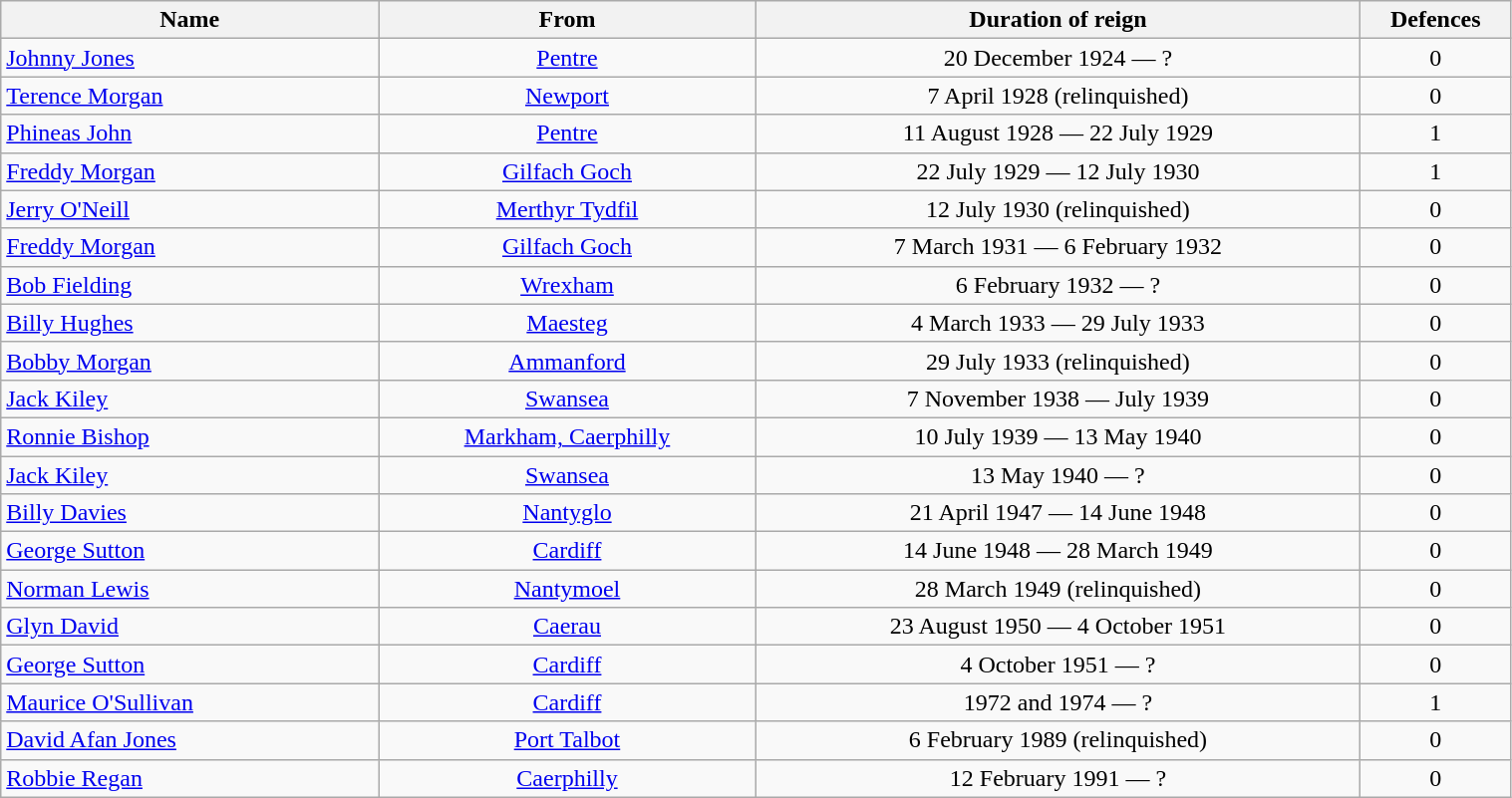<table class="wikitable" style="width:80%;">
<tr>
<th style="width:25%;">Name</th>
<th style="width:25%;">From</th>
<th style="width:40%;">Duration of reign</th>
<th style="width:10%;">Defences</th>
</tr>
<tr align=center>
<td align=left><a href='#'>Johnny Jones</a></td>
<td><a href='#'>Pentre</a></td>
<td>20 December 1924 — ?</td>
<td>0</td>
</tr>
<tr align=center>
<td align=left><a href='#'>Terence Morgan</a></td>
<td><a href='#'>Newport</a></td>
<td>7 April 1928 (relinquished)</td>
<td>0</td>
</tr>
<tr align=center>
<td align=left><a href='#'>Phineas John</a></td>
<td><a href='#'>Pentre</a></td>
<td>11 August 1928 — 22 July 1929</td>
<td>1</td>
</tr>
<tr align=center>
<td align=left><a href='#'>Freddy Morgan</a></td>
<td><a href='#'>Gilfach Goch</a></td>
<td>22 July 1929 — 12 July 1930</td>
<td>1</td>
</tr>
<tr align=center>
<td align=left><a href='#'>Jerry O'Neill</a></td>
<td><a href='#'>Merthyr Tydfil</a></td>
<td>12 July 1930 (relinquished)</td>
<td>0</td>
</tr>
<tr align=center>
<td align=left><a href='#'>Freddy Morgan</a></td>
<td><a href='#'>Gilfach Goch</a></td>
<td>7 March 1931 — 6 February 1932</td>
<td>0</td>
</tr>
<tr align=center>
<td align=left><a href='#'>Bob Fielding</a></td>
<td><a href='#'>Wrexham</a></td>
<td>6 February 1932 — ?</td>
<td>0</td>
</tr>
<tr align=center>
<td align=left><a href='#'>Billy Hughes</a></td>
<td><a href='#'>Maesteg</a></td>
<td>4 March 1933 — 29 July 1933</td>
<td>0</td>
</tr>
<tr align=center>
<td align=left><a href='#'>Bobby Morgan</a></td>
<td><a href='#'>Ammanford</a></td>
<td>29 July 1933 (relinquished)</td>
<td>0</td>
</tr>
<tr align=center>
<td align=left><a href='#'>Jack Kiley</a></td>
<td><a href='#'>Swansea</a></td>
<td>7 November 1938 — July 1939</td>
<td>0</td>
</tr>
<tr align=center>
<td align=left><a href='#'>Ronnie Bishop</a></td>
<td><a href='#'>Markham, Caerphilly</a></td>
<td>10 July 1939 — 13 May 1940</td>
<td>0</td>
</tr>
<tr align=center>
<td align=left><a href='#'>Jack Kiley</a></td>
<td><a href='#'>Swansea</a></td>
<td>13 May 1940 — ?</td>
<td>0</td>
</tr>
<tr align=center>
<td align=left><a href='#'>Billy Davies</a></td>
<td><a href='#'>Nantyglo</a></td>
<td>21 April 1947 — 14 June 1948</td>
<td>0</td>
</tr>
<tr align=center>
<td align=left><a href='#'>George Sutton</a></td>
<td><a href='#'>Cardiff</a></td>
<td>14 June 1948 — 28 March 1949</td>
<td>0</td>
</tr>
<tr align=center>
<td align=left><a href='#'>Norman Lewis</a></td>
<td><a href='#'>Nantymoel</a></td>
<td>28 March 1949  (relinquished)</td>
<td>0</td>
</tr>
<tr align=center>
<td align=left><a href='#'>Glyn David</a></td>
<td><a href='#'>Caerau</a></td>
<td>23 August 1950 — 4 October 1951</td>
<td>0</td>
</tr>
<tr align=center>
<td align=left><a href='#'>George Sutton</a></td>
<td><a href='#'>Cardiff</a></td>
<td>4 October 1951 — ?</td>
<td>0</td>
</tr>
<tr align=center>
<td align=left><a href='#'>Maurice O'Sullivan</a></td>
<td><a href='#'>Cardiff</a></td>
<td>1972 and 1974 — ?</td>
<td>1</td>
</tr>
<tr align=center>
<td align=left><a href='#'>David Afan Jones</a></td>
<td><a href='#'>Port Talbot</a></td>
<td>6 February 1989 (relinquished)</td>
<td>0</td>
</tr>
<tr align=center>
<td align=left><a href='#'>Robbie Regan</a></td>
<td><a href='#'>Caerphilly</a></td>
<td>12 February 1991 — ?</td>
<td>0</td>
</tr>
</table>
